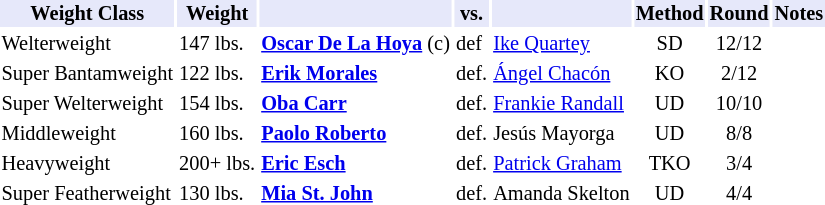<table class="toccolours" style="font-size: 85%;">
<tr>
<th style="background:#e6e8fa; color:#000; text-align:center;">Weight Class</th>
<th style="background:#e6e8fa; color:#000; text-align:center;">Weight</th>
<th style="background:#e6e8fa; color:#000; text-align:center;"></th>
<th style="background:#e6e8fa; color:#000; text-align:center;">vs.</th>
<th style="background:#e6e8fa; color:#000; text-align:center;"></th>
<th style="background:#e6e8fa; color:#000; text-align:center;">Method</th>
<th style="background:#e6e8fa; color:#000; text-align:center;">Round</th>
<th style="background:#e6e8fa; color:#000; text-align:center;">Notes</th>
</tr>
<tr>
<td>Welterweight</td>
<td>147 lbs.</td>
<td><strong><a href='#'>Oscar De La Hoya</a></strong> (c)</td>
<td>def</td>
<td><a href='#'>Ike Quartey</a></td>
<td align=center>SD</td>
<td align=center>12/12</td>
<td></td>
</tr>
<tr>
<td>Super Bantamweight</td>
<td>122 lbs.</td>
<td><strong><a href='#'>Erik Morales</a></strong></td>
<td>def.</td>
<td><a href='#'>Ángel Chacón</a></td>
<td align=center>KO</td>
<td align=center>2/12</td>
<td></td>
</tr>
<tr>
<td>Super Welterweight</td>
<td>154 lbs.</td>
<td><strong><a href='#'>Oba Carr</a></strong></td>
<td>def.</td>
<td><a href='#'>Frankie Randall</a></td>
<td align=center>UD</td>
<td align=center>10/10</td>
</tr>
<tr>
<td>Middleweight</td>
<td>160 lbs.</td>
<td><strong><a href='#'>Paolo Roberto</a></strong></td>
<td>def.</td>
<td>Jesús Mayorga</td>
<td align=center>UD</td>
<td align=center>8/8</td>
</tr>
<tr>
<td>Heavyweight</td>
<td>200+ lbs.</td>
<td><strong><a href='#'>Eric Esch</a></strong></td>
<td>def.</td>
<td><a href='#'>Patrick Graham</a></td>
<td align=center>TKO</td>
<td align=center>3/4</td>
</tr>
<tr>
<td>Super Featherweight</td>
<td>130 lbs.</td>
<td><strong><a href='#'>Mia St. John</a></strong></td>
<td>def.</td>
<td>Amanda Skelton</td>
<td align=center>UD</td>
<td align=center>4/4</td>
</tr>
</table>
